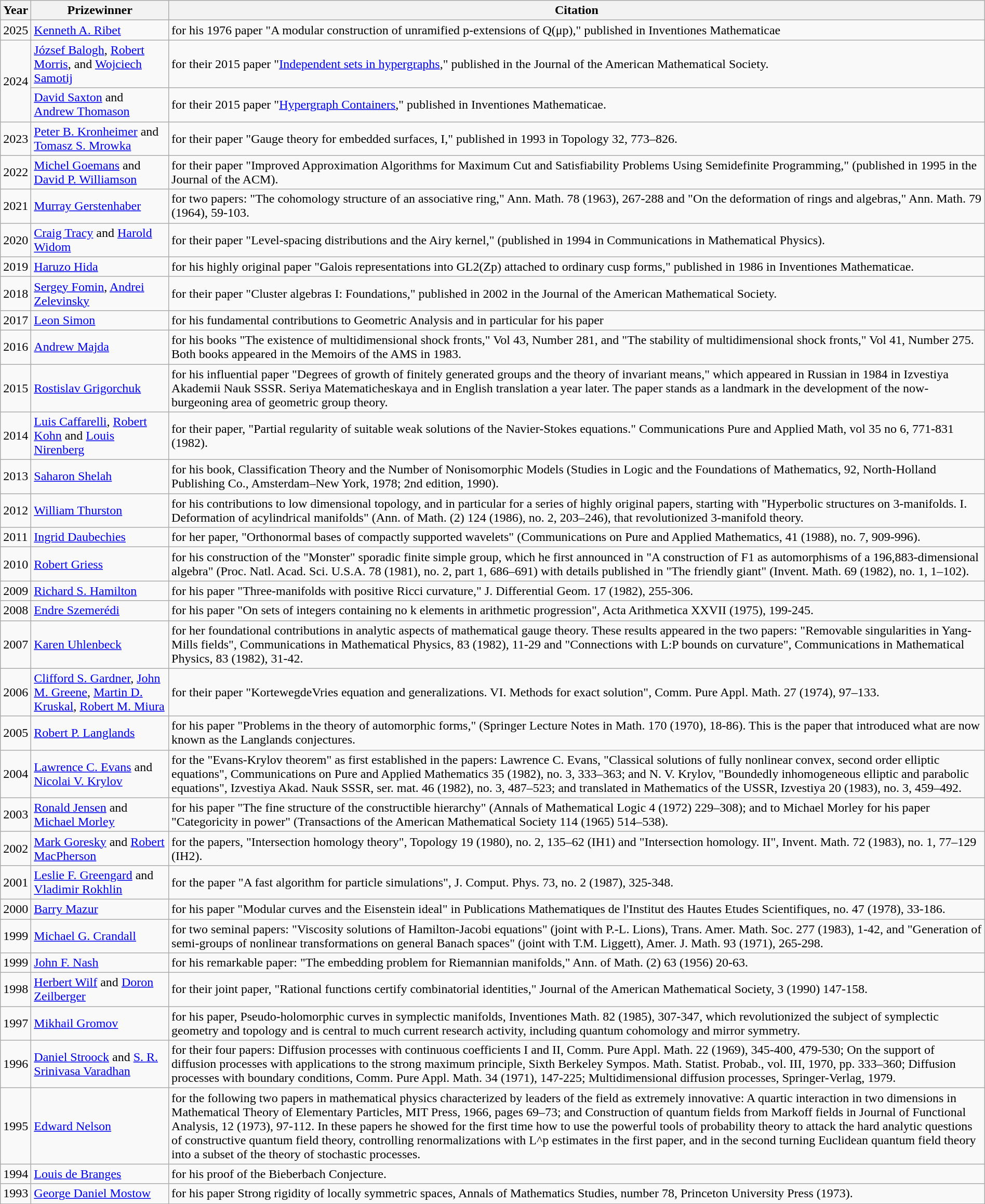<table class="wikitable sortable" style="margin: 1ex auto 1ex auto">
<tr>
<th>Year</th>
<th>Prizewinner</th>
<th>Citation</th>
</tr>
<tr>
<td>2025</td>
<td><a href='#'>Kenneth A. Ribet</a></td>
<td>for his 1976 paper "A modular construction of unramified p-extensions of Q(μp)," published in Inventiones Mathematicae</td>
</tr>
<tr>
<td rowspan="2">2024</td>
<td><a href='#'>József Balogh</a>, <a href='#'>Robert Morris</a>, and <a href='#'>Wojciech Samotij</a></td>
<td>for their 2015 paper "<a href='#'>Independent sets in hypergraphs</a>," published in the Journal of the American Mathematical Society.</td>
</tr>
<tr>
<td><a href='#'>David Saxton</a> and <a href='#'>Andrew Thomason</a></td>
<td>for their 2015 paper "<a href='#'>Hypergraph Containers</a>," published in Inventiones Mathematicae.</td>
</tr>
<tr>
<td>2023</td>
<td><a href='#'>Peter B. Kronheimer</a> and <a href='#'>Tomasz S. Mrowka</a></td>
<td>for their paper "Gauge theory for embedded surfaces, I," published in 1993 in Topology 32, 773–826.</td>
</tr>
<tr>
<td>2022</td>
<td><a href='#'>Michel Goemans</a> and <a href='#'>David P. Williamson</a></td>
<td>for their paper "Improved Approximation Algorithms for Maximum Cut and Satisfiability Problems Using Semidefinite Programming," (published in 1995 in the Journal of the ACM).</td>
</tr>
<tr>
<td>2021</td>
<td><a href='#'>Murray Gerstenhaber</a></td>
<td>for two papers: "The cohomology structure of an associative ring," Ann. Math. 78 (1963), 267-288 and "On the deformation of rings and algebras," Ann. Math. 79 (1964), 59-103.</td>
</tr>
<tr>
<td>2020</td>
<td><a href='#'>Craig Tracy</a> and <a href='#'>Harold Widom</a></td>
<td>for their paper "Level-spacing distributions and the Airy kernel," (published in 1994 in Communications in Mathematical Physics).</td>
</tr>
<tr>
<td>2019</td>
<td><a href='#'>Haruzo Hida</a></td>
<td>for his highly original paper "Galois representations into GL2(Zp) attached to ordinary cusp forms," published in 1986 in Inventiones Mathematicae.</td>
</tr>
<tr>
<td>2018</td>
<td><a href='#'>Sergey Fomin</a>, <a href='#'>Andrei Zelevinsky</a></td>
<td>for their paper "Cluster algebras I: Foundations," published in 2002 in the Journal of the American Mathematical Society.</td>
</tr>
<tr>
<td>2017</td>
<td><a href='#'>Leon Simon</a></td>
<td>for his fundamental contributions to Geometric Analysis and in particular for his paper </td>
</tr>
<tr>
<td>2016</td>
<td><a href='#'>Andrew Majda</a></td>
<td>for his books "The existence of multidimensional shock fronts," Vol 43, Number 281, and "The stability of multidimensional shock fronts," Vol 41, Number 275. Both books appeared in the Memoirs of the AMS in 1983.</td>
</tr>
<tr>
<td>2015</td>
<td><a href='#'>Rostislav Grigorchuk</a></td>
<td>for his influential paper "Degrees of growth of finitely generated groups and the theory of invariant means," which appeared in Russian in 1984 in Izvestiya Akademii Nauk SSSR. Seriya Matematicheskaya and in English translation a year later. The paper stands as a landmark in the development of the now-burgeoning area of geometric group theory.</td>
</tr>
<tr>
<td>2014</td>
<td><a href='#'>Luis Caffarelli</a>, <a href='#'>Robert Kohn</a> and <a href='#'>Louis Nirenberg</a></td>
<td>for their paper, "Partial regularity of suitable weak solutions of the Navier-Stokes equations." Communications Pure and Applied Math, vol 35 no 6, 771-831 (1982).</td>
</tr>
<tr>
<td>2013</td>
<td><a href='#'>Saharon Shelah</a></td>
<td>for his book, Classification Theory and the Number of Nonisomorphic Models (Studies in Logic and the Foundations of Mathematics, 92, North-Holland Publishing Co., Amsterdam–New York, 1978; 2nd edition, 1990).</td>
</tr>
<tr>
<td>2012</td>
<td><a href='#'>William Thurston</a></td>
<td>for his contributions to low dimensional topology, and in particular for a series of highly original papers, starting with "Hyperbolic structures on 3-manifolds. I. Deformation of acylindrical manifolds" (Ann. of Math. (2) 124 (1986), no. 2, 203–246), that revolutionized 3-manifold theory.</td>
</tr>
<tr>
<td>2011</td>
<td><a href='#'>Ingrid Daubechies</a></td>
<td>for her paper, "Orthonormal bases of compactly supported wavelets" (Communications on Pure and Applied Mathematics, 41 (1988), no. 7, 909-996).</td>
</tr>
<tr>
<td>2010</td>
<td><a href='#'>Robert Griess</a></td>
<td>for his construction of the "Monster" sporadic finite simple group, which he first announced in "A construction of F1 as automorphisms of a 196,883-dimensional algebra" (Proc. Natl. Acad. Sci. U.S.A. 78 (1981), no. 2, part 1, 686–691) with details published in "The friendly giant" (Invent. Math. 69 (1982), no. 1, 1–102).</td>
</tr>
<tr>
<td>2009</td>
<td><a href='#'>Richard S. Hamilton</a></td>
<td>for his paper "Three-manifolds with positive Ricci curvature," J. Differential Geom. 17 (1982), 255-306.</td>
</tr>
<tr>
<td>2008</td>
<td><a href='#'>Endre Szemerédi</a></td>
<td>for his paper "On sets of integers containing no k elements in arithmetic progression", Acta Arithmetica XXVII (1975), 199-245.</td>
</tr>
<tr>
<td>2007</td>
<td><a href='#'>Karen Uhlenbeck</a></td>
<td>for her foundational contributions in analytic aspects of mathematical gauge theory. These results appeared in the two papers: "Removable singularities in Yang-Mills fields", Communications in Mathematical Physics, 83 (1982), 11-29 and "Connections with L:P bounds on curvature", Communications in Mathematical Physics, 83 (1982), 31-42.</td>
</tr>
<tr>
<td>2006</td>
<td><a href='#'>Clifford S. Gardner</a>, <a href='#'>John M. Greene</a>, <a href='#'>Martin D. Kruskal</a>, <a href='#'>Robert M. Miura</a></td>
<td>for their paper "KortewegdeVries equation and generalizations. VI. Methods for exact solution", Comm. Pure Appl. Math. 27 (1974), 97–133.</td>
</tr>
<tr>
<td>2005</td>
<td><a href='#'>Robert P. Langlands</a></td>
<td>for his paper "Problems in the theory of automorphic forms," (Springer Lecture Notes in Math. 170 (1970), 18-86). This is the paper that introduced what are now known as the Langlands conjectures.</td>
</tr>
<tr>
<td>2004</td>
<td><a href='#'>Lawrence C. Evans</a> and <a href='#'>Nicolai V. Krylov</a></td>
<td>for the "Evans-Krylov theorem" as first established in the papers: Lawrence C. Evans, "Classical solutions of fully nonlinear convex, second order elliptic equations", Communications on Pure and Applied Mathematics 35 (1982), no. 3, 333–363; and N. V. Krylov, "Boundedly inhomogeneous elliptic and parabolic equations", Izvestiya Akad. Nauk SSSR, ser. mat. 46 (1982), no. 3, 487–523; and translated in Mathematics of the USSR, Izvestiya 20 (1983), no. 3, 459–492.</td>
</tr>
<tr>
<td>2003</td>
<td><a href='#'>Ronald Jensen</a> and <a href='#'>Michael Morley</a></td>
<td>for his paper "The fine structure of the constructible hierarchy" (Annals of Mathematical Logic 4 (1972) 229–308); and to Michael Morley for his paper "Categoricity in power" (Transactions of the American Mathematical Society 114 (1965) 514–538).</td>
</tr>
<tr>
<td>2002</td>
<td><a href='#'>Mark Goresky</a> and <a href='#'>Robert MacPherson</a></td>
<td>for the papers, "Intersection homology theory", Topology 19 (1980), no. 2, 135–62 (IH1) and "Intersection homology. II", Invent. Math. 72 (1983), no. 1, 77–129 (IH2).</td>
</tr>
<tr>
<td>2001</td>
<td><a href='#'>Leslie F. Greengard</a> and <a href='#'>Vladimir Rokhlin</a></td>
<td>for the paper "A fast algorithm for particle simulations", J. Comput. Phys. 73, no. 2 (1987), 325-348.</td>
</tr>
<tr>
<td>2000</td>
<td><a href='#'>Barry Mazur</a></td>
<td>for his paper "Modular curves and the Eisenstein ideal" in Publications Mathematiques de l'Institut des Hautes Etudes Scientifiques, no. 47 (1978), 33-186.</td>
</tr>
<tr>
<td>1999</td>
<td><a href='#'>Michael G. Crandall</a></td>
<td>for two seminal papers: "Viscosity solutions of Hamilton-Jacobi equations" (joint with P.-L. Lions), Trans. Amer. Math. Soc. 277 (1983), 1-42, and "Generation of semi-groups of nonlinear transformations on general Banach spaces" (joint with T.M. Liggett), Amer. J. Math. 93 (1971), 265-298.</td>
</tr>
<tr>
<td>1999</td>
<td><a href='#'>John F. Nash</a></td>
<td>for his remarkable paper: "The embedding problem for Riemannian manifolds," Ann. of Math. (2) 63 (1956) 20-63.</td>
</tr>
<tr>
<td>1998</td>
<td><a href='#'>Herbert Wilf</a> and <a href='#'>Doron Zeilberger</a></td>
<td>for their joint paper, "Rational functions certify combinatorial identities," Journal of the American Mathematical Society, 3 (1990) 147-158.</td>
</tr>
<tr>
<td>1997</td>
<td><a href='#'>Mikhail Gromov</a></td>
<td>for his paper, Pseudo-holomorphic curves in symplectic manifolds, Inventiones Math. 82 (1985), 307-347, which revolutionized the subject of symplectic geometry and topology and is central to much current research activity, including quantum cohomology and mirror symmetry.</td>
</tr>
<tr>
<td>1996</td>
<td><a href='#'>Daniel Stroock</a> and <a href='#'>S. R. Srinivasa Varadhan</a></td>
<td>for their four papers: Diffusion processes with continuous coefficients I and II, Comm. Pure Appl. Math. 22 (1969), 345-400, 479-530; On the support of diffusion processes with applications to the strong maximum principle, Sixth Berkeley Sympos. Math. Statist. Probab., vol. III, 1970, pp. 333–360; Diffusion processes with boundary conditions, Comm. Pure Appl. Math. 34 (1971), 147-225; Multidimensional diffusion processes, Springer-Verlag, 1979.</td>
</tr>
<tr>
<td>1995</td>
<td><a href='#'>Edward Nelson</a></td>
<td>for the following two papers in mathematical physics characterized by leaders of the field as extremely innovative: A quartic interaction in two dimensions in Mathematical Theory of Elementary Particles, MIT Press, 1966, pages 69–73; and Construction of quantum fields from Markoff fields in Journal of Functional Analysis, 12 (1973), 97-112. In these papers he showed for the first time how to use the powerful tools of probability theory to attack the hard analytic questions of constructive quantum field theory, controlling renormalizations with L^p estimates in the first paper, and in the second turning Euclidean quantum field theory into a subset of the theory of stochastic processes.</td>
</tr>
<tr>
<td>1994</td>
<td><a href='#'>Louis de Branges</a></td>
<td>for his proof of the Bieberbach Conjecture.</td>
</tr>
<tr>
<td>1993</td>
<td><a href='#'>George Daniel Mostow</a></td>
<td>for his paper Strong rigidity of locally symmetric spaces, Annals of Mathematics Studies, number 78, Princeton University Press (1973).</td>
</tr>
</table>
